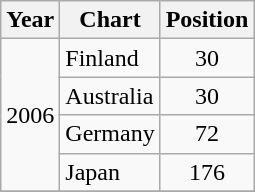<table class="wikitable">
<tr>
<th>Year</th>
<th>Chart</th>
<th>Position</th>
</tr>
<tr>
<td rowspan=4>2006</td>
<td>Finland</td>
<td align="center">30</td>
</tr>
<tr>
<td>Australia</td>
<td align="center">30</td>
</tr>
<tr>
<td>Germany</td>
<td align="center">72</td>
</tr>
<tr>
<td>Japan</td>
<td align="center">176</td>
</tr>
<tr>
</tr>
</table>
